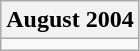<table class="wikitable">
<tr>
<th>August 2004</th>
</tr>
<tr>
<td></td>
</tr>
</table>
